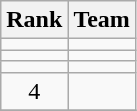<table class="wikitable" border="1">
<tr>
<th>Rank</th>
<th>Team</th>
</tr>
<tr>
<td align=center></td>
<td></td>
</tr>
<tr>
<td align=center></td>
<td></td>
</tr>
<tr>
<td align=center></td>
<td></td>
</tr>
<tr>
<td align=center>4</td>
<td></td>
</tr>
<tr>
</tr>
</table>
